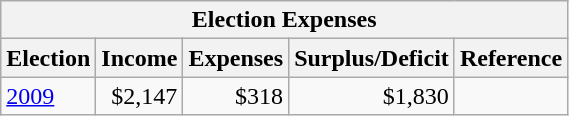<table class="wikitable" align="center">
<tr>
<th colspan="5">Election Expenses</th>
</tr>
<tr>
<th>Election</th>
<th>Income</th>
<th>Expenses</th>
<th>Surplus/Deficit</th>
<th>Reference</th>
</tr>
<tr>
<td><a href='#'>2009</a></td>
<td align=right>$2,147</td>
<td align=right>$318</td>
<td align=right>$1,830</td>
<td align=right></td>
</tr>
</table>
